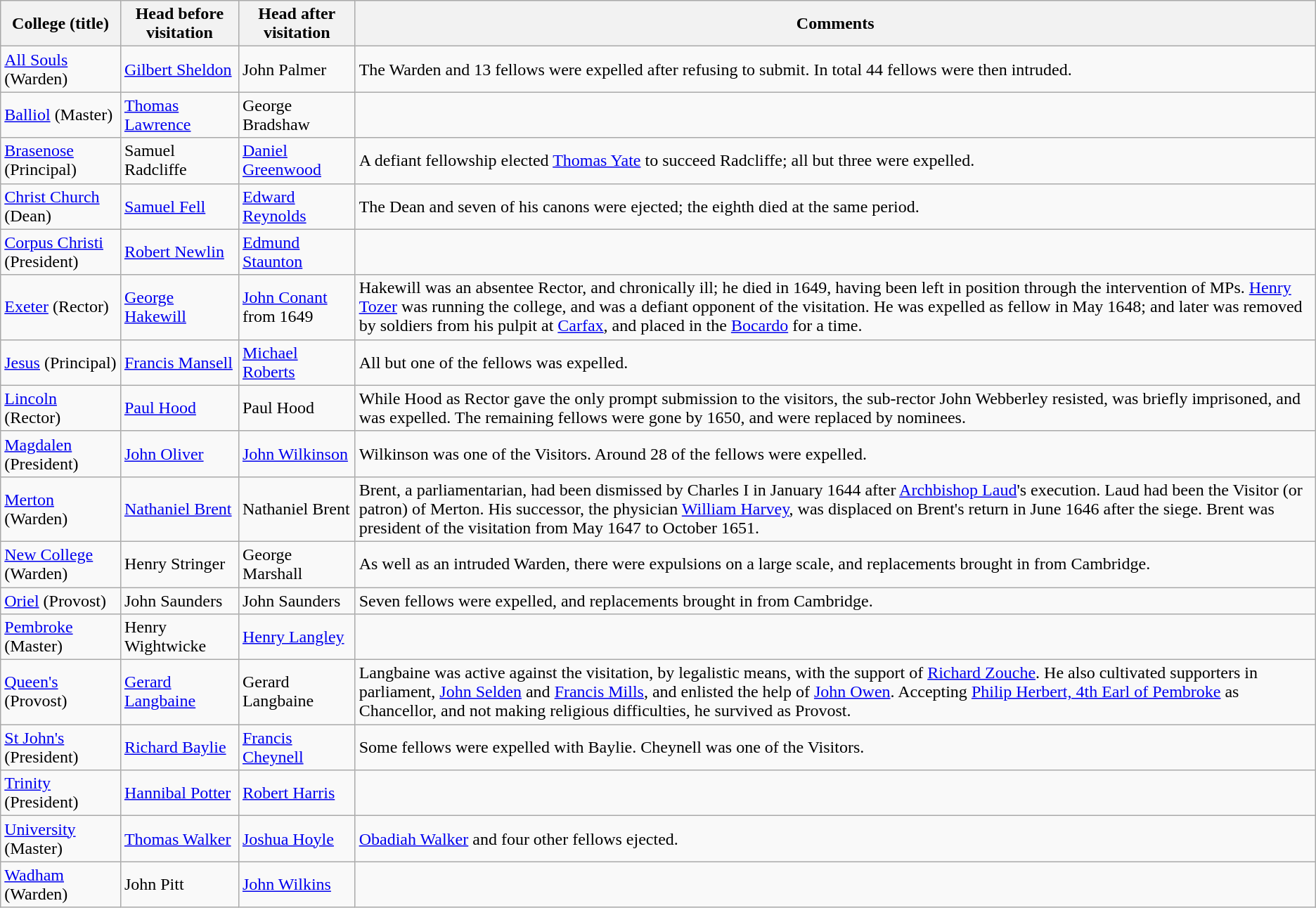<table class="wikitable">
<tr>
<th>College (title)</th>
<th>Head before visitation</th>
<th>Head after visitation</th>
<th>Comments</th>
</tr>
<tr>
<td><a href='#'>All Souls</a> (Warden)</td>
<td><a href='#'>Gilbert Sheldon</a></td>
<td>John Palmer</td>
<td>The Warden and 13 fellows were expelled after refusing to submit. In total 44 fellows were then intruded.</td>
</tr>
<tr>
<td><a href='#'>Balliol</a> (Master)</td>
<td><a href='#'>Thomas Lawrence</a></td>
<td>George Bradshaw</td>
<td></td>
</tr>
<tr>
<td><a href='#'>Brasenose</a> (Principal)</td>
<td>Samuel Radcliffe</td>
<td><a href='#'>Daniel Greenwood</a></td>
<td>A defiant fellowship elected <a href='#'>Thomas Yate</a> to succeed Radcliffe; all but three were expelled.</td>
</tr>
<tr>
<td><a href='#'>Christ Church</a> (Dean)</td>
<td><a href='#'>Samuel Fell</a></td>
<td><a href='#'>Edward Reynolds</a></td>
<td>The Dean and seven of his canons were ejected; the eighth died at the same period.</td>
</tr>
<tr>
<td><a href='#'>Corpus Christi</a> (President)</td>
<td><a href='#'>Robert Newlin</a></td>
<td><a href='#'>Edmund Staunton</a></td>
<td></td>
</tr>
<tr>
<td><a href='#'>Exeter</a> (Rector)</td>
<td><a href='#'>George Hakewill</a></td>
<td><a href='#'>John Conant</a> from 1649</td>
<td>Hakewill was an absentee Rector, and chronically ill; he died in 1649, having been left in position through the intervention of MPs. <a href='#'>Henry Tozer</a> was running the college, and was a defiant opponent of the visitation. He was expelled as fellow in May 1648; and later was removed by soldiers from his pulpit at <a href='#'>Carfax</a>, and placed in the <a href='#'>Bocardo</a> for a time.</td>
</tr>
<tr>
<td><a href='#'>Jesus</a> (Principal)</td>
<td><a href='#'>Francis Mansell</a></td>
<td><a href='#'>Michael Roberts</a></td>
<td>All but one of the fellows was expelled.</td>
</tr>
<tr>
<td><a href='#'>Lincoln</a> (Rector)</td>
<td><a href='#'>Paul Hood</a></td>
<td>Paul Hood</td>
<td>While Hood as Rector gave the only prompt submission to the visitors, the sub-rector John Webberley resisted, was briefly imprisoned, and was expelled. The remaining fellows were gone by 1650, and were replaced by nominees.</td>
</tr>
<tr>
<td><a href='#'>Magdalen</a> (President)</td>
<td><a href='#'>John Oliver</a></td>
<td><a href='#'>John Wilkinson</a></td>
<td>Wilkinson was one of the Visitors. Around 28 of the fellows were expelled.</td>
</tr>
<tr>
<td><a href='#'>Merton</a> (Warden)</td>
<td><a href='#'>Nathaniel Brent</a></td>
<td>Nathaniel Brent</td>
<td>Brent, a parliamentarian, had been dismissed by Charles I in January 1644 after <a href='#'>Archbishop Laud</a>'s execution. Laud had been the Visitor (or patron) of Merton. His successor, the physician <a href='#'>William Harvey</a>, was displaced on Brent's return in June 1646 after the siege. Brent was president of the visitation from May 1647 to October 1651.</td>
</tr>
<tr>
<td><a href='#'>New College</a> (Warden)</td>
<td>Henry Stringer</td>
<td>George Marshall</td>
<td>As well as an intruded Warden, there were expulsions on a large scale, and replacements brought in from Cambridge.</td>
</tr>
<tr>
<td><a href='#'>Oriel</a> (Provost)</td>
<td>John Saunders</td>
<td>John Saunders</td>
<td>Seven fellows were expelled, and replacements brought in from Cambridge.</td>
</tr>
<tr>
<td><a href='#'>Pembroke</a> (Master)</td>
<td>Henry Wightwicke</td>
<td><a href='#'>Henry Langley</a></td>
<td></td>
</tr>
<tr>
<td><a href='#'>Queen's</a> (Provost)</td>
<td><a href='#'>Gerard Langbaine</a></td>
<td>Gerard Langbaine</td>
<td>Langbaine was active against the visitation, by legalistic means, with the support of <a href='#'>Richard Zouche</a>. He also cultivated supporters in parliament, <a href='#'>John Selden</a> and <a href='#'>Francis Mills</a>, and enlisted the help of <a href='#'>John Owen</a>. Accepting <a href='#'>Philip Herbert, 4th Earl of Pembroke</a> as Chancellor, and not making religious difficulties, he survived as Provost.</td>
</tr>
<tr>
<td><a href='#'>St John's</a> (President)</td>
<td><a href='#'>Richard Baylie</a></td>
<td><a href='#'>Francis Cheynell</a></td>
<td>Some fellows were expelled with Baylie. Cheynell was one of the Visitors.</td>
</tr>
<tr>
<td><a href='#'>Trinity</a> (President)</td>
<td><a href='#'>Hannibal Potter</a></td>
<td><a href='#'>Robert Harris</a></td>
<td></td>
</tr>
<tr>
<td><a href='#'>University</a> (Master)</td>
<td><a href='#'>Thomas Walker</a></td>
<td><a href='#'>Joshua Hoyle</a></td>
<td><a href='#'>Obadiah Walker</a> and four other fellows ejected.</td>
</tr>
<tr>
<td><a href='#'>Wadham</a> (Warden)</td>
<td>John Pitt</td>
<td><a href='#'>John Wilkins</a></td>
<td></td>
</tr>
</table>
